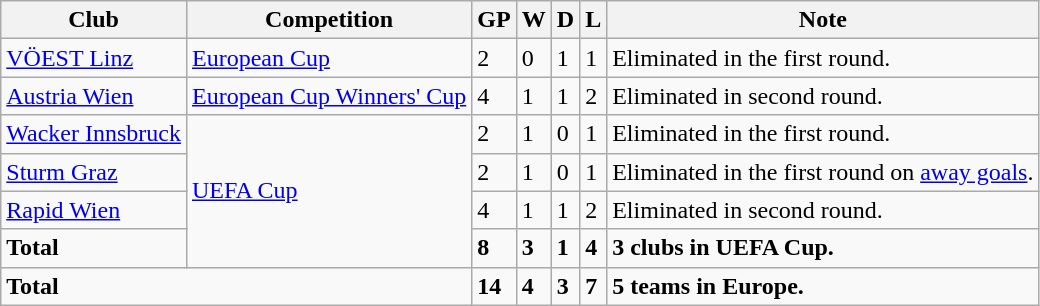<table class="wikitable">
<tr>
<th>Club</th>
<th>Competition</th>
<th>GP</th>
<th>W</th>
<th>D</th>
<th>L</th>
<th>Note</th>
</tr>
<tr>
<td><a href='#'>VÖEST Linz</a></td>
<td><a href='#'>European Cup</a></td>
<td>2</td>
<td>0</td>
<td>1</td>
<td>1</td>
<td>Eliminated in the first round.</td>
</tr>
<tr>
<td><a href='#'>Austria Wien</a></td>
<td><a href='#'>European Cup Winners' Cup</a></td>
<td>4</td>
<td>1</td>
<td>1</td>
<td>2</td>
<td>Eliminated in second round.</td>
</tr>
<tr>
<td><a href='#'>Wacker Innsbruck</a></td>
<td rowspan="4"><a href='#'>UEFA Cup</a></td>
<td>2</td>
<td>1</td>
<td>0</td>
<td>1</td>
<td>Eliminated in the first round.</td>
</tr>
<tr>
<td><a href='#'>Sturm Graz</a></td>
<td>2</td>
<td>1</td>
<td>0</td>
<td>1</td>
<td>Eliminated in the first round on <a href='#'>away goals</a>.</td>
</tr>
<tr>
<td><a href='#'>Rapid Wien</a></td>
<td>4</td>
<td>1</td>
<td>1</td>
<td>2</td>
<td>Eliminated in second round.</td>
</tr>
<tr>
<td><strong>Total</strong></td>
<td><strong>8</strong></td>
<td><strong>3</strong></td>
<td><strong>1</strong></td>
<td><strong>4</strong></td>
<td><strong>3 clubs in UEFA Cup.</strong></td>
</tr>
<tr>
<td colspan="2"><strong>Total</strong></td>
<td><strong>14</strong></td>
<td><strong>4</strong></td>
<td><strong>3</strong></td>
<td><strong>7</strong></td>
<td><strong>5 teams in Europe.</strong></td>
</tr>
</table>
